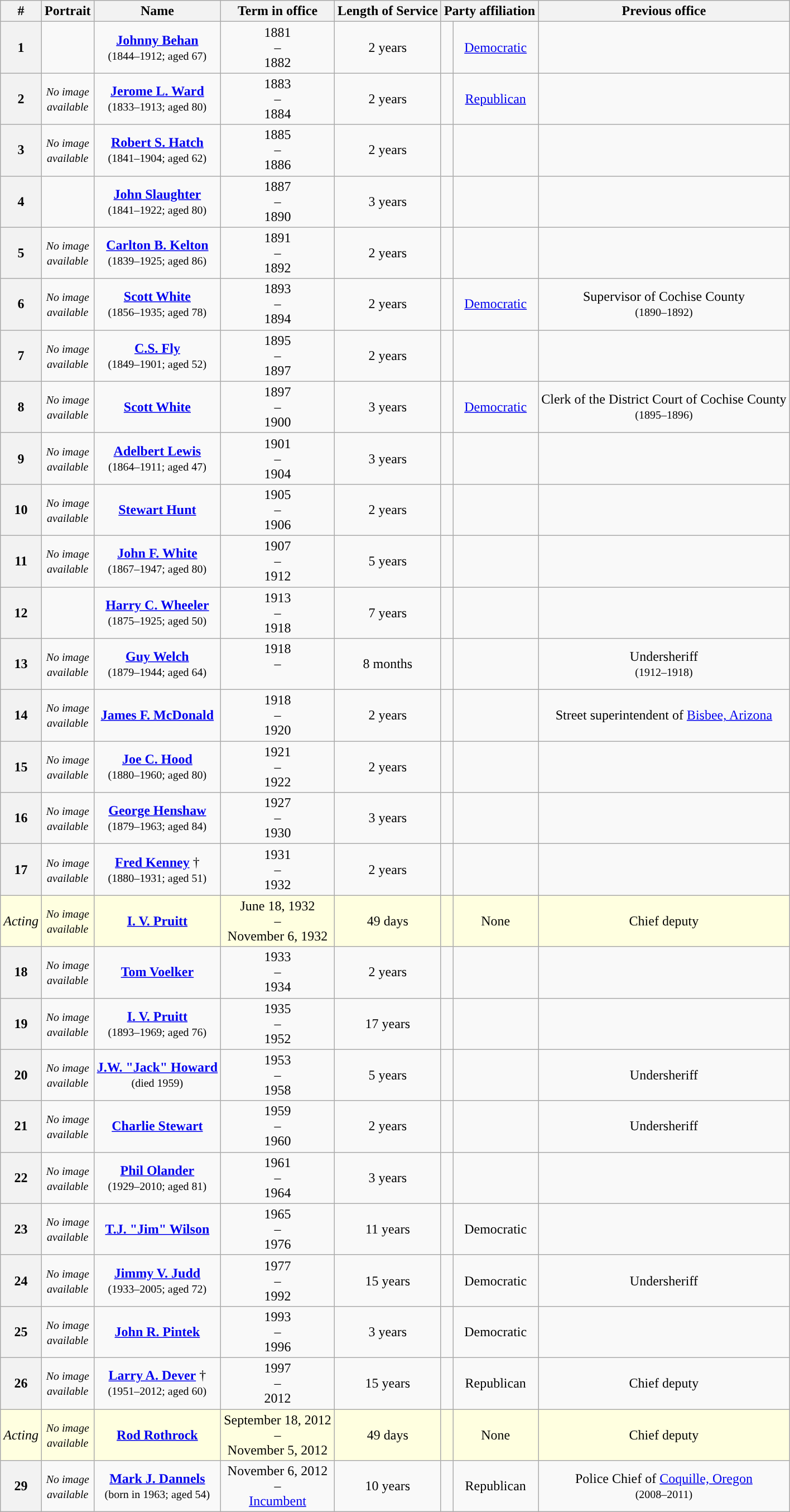<table class="wikitable" style="text-align: center;">
<tr>
<th>#</th>
<th>Portrait</th>
<th>Name</th>
<th>Term in office</th>
<th>Length of Service</th>
<th colspan="2">Party affiliation</th>
<th>Previous office</th>
</tr>
<tr>
<th>1</th>
<td></td>
<td><strong><a href='#'>Johnny Behan</a></strong><br><small>(1844–1912; aged 67)</small></td>
<td><span>1881</span><br>–<br><span>1882</span><br></td>
<td>2 years</td>
<td style="background:"> </td>
<td><a href='#'>Democratic</a></td>
<td></td>
</tr>
<tr>
<th>2</th>
<td><small><em>No image <br>available</em></small></td>
<td><strong><a href='#'>Jerome L. Ward</a></strong><br><small>(1833–1913; aged 80)</small></td>
<td><span>1883</span><br>–<br><span>1884</span><br></td>
<td>2 years</td>
<td style="background:"> </td>
<td><a href='#'>Republican</a></td>
<td></td>
</tr>
<tr>
<th>3</th>
<td><small><em>No image <br>available</em></small></td>
<td><strong><a href='#'>Robert S. Hatch</a></strong><br><small>(1841–1904; aged 62)</small></td>
<td><span>1885</span><br>–<br><span>1886</span><br></td>
<td>2 years</td>
<td></td>
<td></td>
<td></td>
</tr>
<tr>
<th>4</th>
<td></td>
<td><strong><a href='#'>John Slaughter</a></strong><br><small>(1841–1922; aged 80)</small></td>
<td><span>1887</span><br>–<br><span>1890</span><br></td>
<td>3 years</td>
<td></td>
<td></td>
<td></td>
</tr>
<tr>
<th>5</th>
<td><small><em>No image <br>available</em></small></td>
<td><strong><a href='#'>Carlton B. Kelton</a></strong><br><small>(1839–1925; aged 86)</small></td>
<td><span>1891</span><br>–<br><span>1892</span><br></td>
<td>2 years</td>
<td></td>
<td></td>
<td></td>
</tr>
<tr>
<th>6</th>
<td><small><em>No image <br>available</em></small></td>
<td><strong><a href='#'>Scott White</a></strong><br><small>(1856–1935; aged 78)</small></td>
<td><span>1893</span><br>–<br><span>1894</span><br></td>
<td>2 years</td>
<td style="background:"> </td>
<td><a href='#'>Democratic</a></td>
<td>Supervisor of Cochise County<br><small>(1890–1892)</small></td>
</tr>
<tr>
<th>7</th>
<td><small><em>No image <br>available</em></small></td>
<td><strong><a href='#'>C.S. Fly</a></strong><br><small>(1849–1901; aged 52)</small></td>
<td><span>1895</span><br>–<br><span>1897</span><br></td>
<td>2 years</td>
<td></td>
<td></td>
<td></td>
</tr>
<tr>
<th>8</th>
<td><small><em>No image <br>available</em></small></td>
<td><strong><a href='#'>Scott White</a></strong></td>
<td><span>1897</span><br>–<br><span>1900</span><br></td>
<td>3 years</td>
<td style="background:"> </td>
<td><a href='#'>Democratic</a></td>
<td>Clerk of the District Court of Cochise County<br><small>(1895–1896)</small></td>
</tr>
<tr>
<th>9</th>
<td><small><em>No image <br>available</em></small></td>
<td><strong><a href='#'>Adelbert Lewis</a></strong><br><small>(1864–1911; aged 47)</small></td>
<td><span>1901</span><br>–<br><span>1904</span><br></td>
<td>3 years</td>
<td></td>
<td></td>
<td></td>
</tr>
<tr>
<th>10</th>
<td><small><em>No image <br>available</em></small></td>
<td><strong><a href='#'>Stewart Hunt</a></strong></td>
<td><span>1905</span><br>–<br><span>1906</span><br></td>
<td>2 years</td>
<td></td>
<td></td>
<td></td>
</tr>
<tr>
<th>11</th>
<td><small><em>No image <br>available</em></small></td>
<td><strong><a href='#'>John F. White</a></strong><br><small>(1867–1947; aged 80)</small></td>
<td><span>1907</span><br>–<br><span>1912</span><br></td>
<td>5 years</td>
<td></td>
<td></td>
<td></td>
</tr>
<tr>
<th>12</th>
<td></td>
<td><strong><a href='#'>Harry C. Wheeler</a></strong><br><small>(1875–1925; aged 50)</small></td>
<td><span>1913</span><br>–<br><span>1918</span><br></td>
<td>7 years</td>
<td></td>
<td></td>
<td></td>
</tr>
<tr>
<th>13</th>
<td><small><em>No image <br>available</em></small></td>
<td><strong><a href='#'>Guy Welch</a></strong><br><small>(1879–1944; aged 64)</small></td>
<td><span>1918</span><br>–<br><span></span><br></td>
<td>8 months</td>
<td></td>
<td></td>
<td>Undersheriff<br><small>(1912–1918)</small></td>
</tr>
<tr>
<th>14</th>
<td><small><em>No image <br>available</em></small></td>
<td><strong><a href='#'>James F. McDonald</a></strong></td>
<td><span>1918</span><br>–<br><span>1920</span><br></td>
<td>2 years</td>
<td></td>
<td></td>
<td>Street superintendent of <a href='#'>Bisbee, Arizona</a></td>
</tr>
<tr>
<th>15</th>
<td><small><em>No image <br>available</em></small></td>
<td><strong><a href='#'>Joe C. Hood</a></strong><br><small>(1880–1960; aged 80)</small></td>
<td><span>1921</span><br>–<br><span>1922</span><br></td>
<td>2 years</td>
<td></td>
<td></td>
<td></td>
</tr>
<tr>
<th>16</th>
<td><small><em>No image <br>available</em></small></td>
<td><strong><a href='#'>George Henshaw</a></strong><br><small>(1879–1963; aged 84)</small></td>
<td><span>1927</span><br>–<br><span>1930</span><br></td>
<td>3 years</td>
<td></td>
<td></td>
<td></td>
</tr>
<tr>
<th>17</th>
<td><small><em>No image <br>available</em></small></td>
<td><strong><a href='#'>Fred Kenney</a></strong> †<br><small>(1880–1931; aged 51)</small></td>
<td><span>1931</span><br>–<br><span>1932</span><br></td>
<td>2 years</td>
<td></td>
<td></td>
<td></td>
</tr>
<tr style="background:lightyellow">
<td><em>Acting</em></td>
<td><small><em>No image <br>available</em></small></td>
<td align=center><strong><a href='#'>I. V. Pruitt</a></strong></td>
<td>June 18, 1932<br> –<br>November 6, 1932</td>
<td align=center>49 days</td>
<td style="background:"> </td>
<td>None</td>
<td>Chief deputy</td>
</tr>
<tr>
<th>18</th>
<td><small><em>No image <br>available</em></small></td>
<td><strong><a href='#'>Tom Voelker</a></strong></td>
<td><span>1933</span><br>–<br><span>1934</span><br></td>
<td>2 years</td>
<td></td>
<td></td>
<td></td>
</tr>
<tr>
<th>19</th>
<td><small><em>No image <br>available</em></small></td>
<td><strong><a href='#'>I. V. Pruitt</a></strong><br><small>(1893–1969; aged 76)</small></td>
<td><span>1935</span><br>–<br><span>1952</span><br></td>
<td>17 years</td>
<td></td>
<td></td>
<td></td>
</tr>
<tr>
<th>20</th>
<td><small><em>No image <br>available</em></small></td>
<td><strong><a href='#'>J.W. "Jack" Howard</a></strong><br><small>(died 1959)</small></td>
<td><span>1953</span><br>–<br><span>1958</span><br></td>
<td>5 years</td>
<td></td>
<td></td>
<td>Undersheriff</td>
</tr>
<tr>
<th>21</th>
<td><small><em>No image <br>available</em></small></td>
<td><strong><a href='#'>Charlie Stewart</a></strong></td>
<td><span>1959</span><br>–<br><span>1960</span><br></td>
<td>2 years</td>
<td></td>
<td></td>
<td>Undersheriff</td>
</tr>
<tr>
<th>22</th>
<td><small><em>No image <br>available</em></small></td>
<td><strong><a href='#'>Phil Olander</a></strong><br><small>(1929–2010; aged 81)</small></td>
<td><span>1961</span><br>–<br><span>1964</span><br></td>
<td>3 years</td>
<td></td>
<td></td>
<td></td>
</tr>
<tr>
<th>23</th>
<td><small><em>No image <br>available</em></small></td>
<td><strong><a href='#'>T.J. "Jim" Wilson</a></strong></td>
<td><span>1965</span><br>–<br><span>1976</span><br></td>
<td>11 years</td>
<td style="background:"> </td>
<td>Democratic</td>
<td></td>
</tr>
<tr>
<th>24</th>
<td><small><em>No image <br>available</em></small></td>
<td><strong><a href='#'>Jimmy V. Judd</a></strong><br><small>(1933–2005; aged 72)</small></td>
<td><span>1977</span><br>–<br><span>1992</span><br></td>
<td>15 years</td>
<td style="background:"> </td>
<td>Democratic</td>
<td>Undersheriff</td>
</tr>
<tr>
<th>25</th>
<td><small><em>No image <br>available</em></small></td>
<td><strong><a href='#'>John R. Pintek</a></strong></td>
<td><span>1993</span><br>–<br><span>1996</span><br></td>
<td>3 years</td>
<td style="background:"> </td>
<td>Democratic</td>
</tr>
<tr>
<th>26</th>
<td><small><em>No image <br>available</em></small></td>
<td><strong><a href='#'>Larry A. Dever</a></strong> †<br><small>(1951–2012; aged 60)</small></td>
<td><span>1997</span><br>–<br><span>2012</span><br></td>
<td>15 years</td>
<td style="background:"> </td>
<td>Republican</td>
<td>Chief deputy</td>
</tr>
<tr style="background:lightyellow">
<td><em>Acting</em></td>
<td><small><em>No image <br>available</em></small></td>
<td align=center><strong><a href='#'>Rod Rothrock</a></strong></td>
<td>September 18, 2012<br> –<br>November 5, 2012</td>
<td align=center>49 days</td>
<td style="background:"> </td>
<td>None</td>
<td>Chief deputy</td>
</tr>
<tr>
<th>29</th>
<td><small><em>No image <br>available</em></small></td>
<td><strong><a href='#'>Mark J. Dannels</a></strong><br><small>(born in 1963; aged 54)</small></td>
<td><span>November 6, 2012</span><br>–<br><span><a href='#'>Incumbent</a></span><br></td>
<td>10 years</td>
<td style="background:"> </td>
<td>Republican</td>
<td>Police Chief of <a href='#'>Coquille, Oregon</a><br><small>(2008–2011)</small></td>
</tr>
</table>
